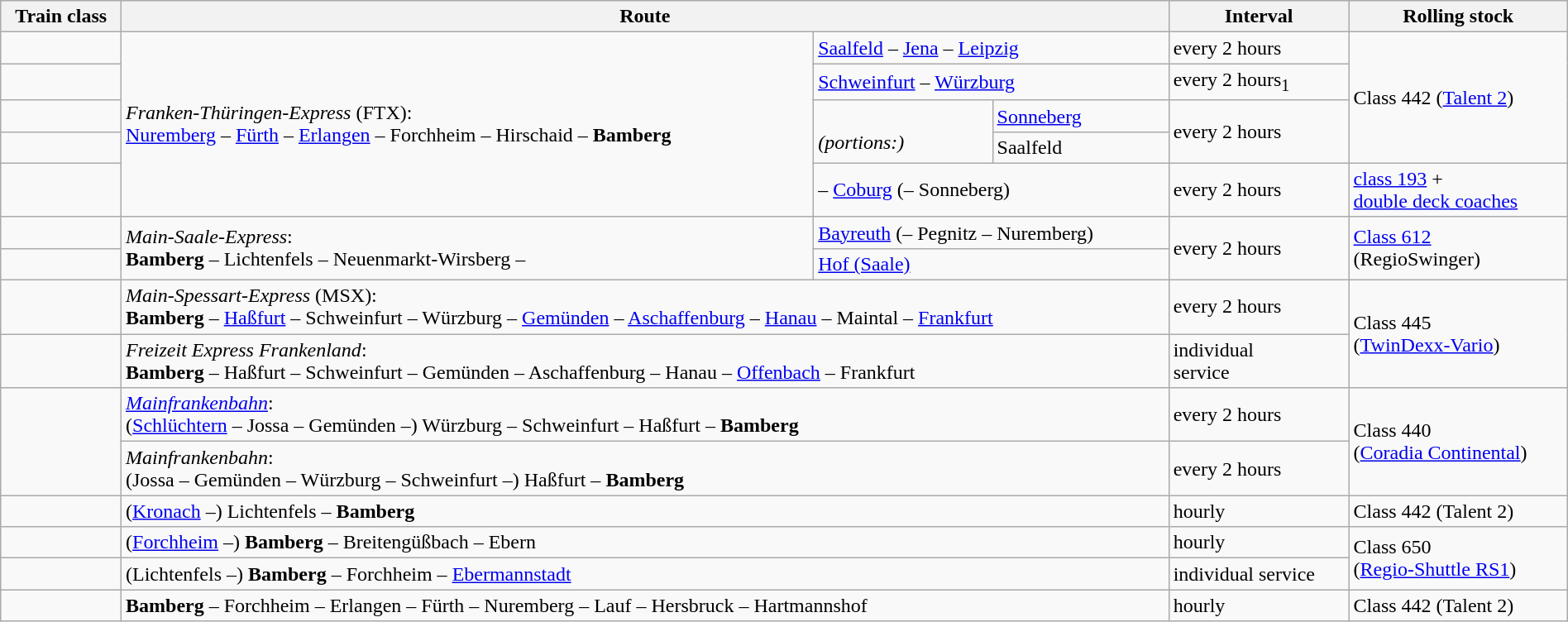<table class="wikitable" width="100%">
<tr>
<th>Train class</th>
<th colspan="3">Route</th>
<th>Interval</th>
<th>Rolling stock</th>
</tr>
<tr>
<td align="center"></td>
<td rowspan="5"><em>Franken-Thüringen-Express</em> (FTX):<br><a href='#'> Nuremberg</a> – <a href='#'>Fürth</a> – <a href='#'>Erlangen</a> – Forchheim – Hirschaid –  <strong>Bamberg</strong></td>
<td colspan="2"> <a href='#'>Saalfeld</a> – <a href='#'>Jena</a> – <a href='#'>Leipzig</a></td>
<td>every 2 hours</td>
<td rowspan="4">Class 442 (<a href='#'>Talent 2</a>)</td>
</tr>
<tr>
<td align="center"></td>
<td colspan="2"> <a href='#'>Schweinfurt</a> – <a href='#'>Würzburg</a></td>
<td>every 2 hours<sub>1</sub></td>
</tr>
<tr>
<td align="center"></td>
<td rowspan="2"> <br><em>(portions:)</em></td>
<td> <a href='#'>Sonneberg</a></td>
<td rowspan="2">every 2 hours</td>
</tr>
<tr>
<td align="center"></td>
<td> Saalfeld</td>
</tr>
<tr>
<td align="center"></td>
<td colspan="2">– <a href='#'>Coburg</a> (– Sonneberg)</td>
<td>every 2 hours</td>
<td><a href='#'>class 193</a> +<br><a href='#'>double deck coaches</a></td>
</tr>
<tr>
<td align="center"></td>
<td rowspan="2"><em>Main-Saale-Express</em>:<br><strong>Bamberg</strong> – Lichtenfels – Neuenmarkt-Wirsberg –</td>
<td colspan="2"><a href='#'>Bayreuth</a> (– Pegnitz – Nuremberg)</td>
<td rowspan="2">every 2 hours</td>
<td rowspan="2"><a href='#'>Class 612</a><br>(RegioSwinger)</td>
</tr>
<tr>
<td align="center"></td>
<td colspan="2"><a href='#'>Hof (Saale)</a></td>
</tr>
<tr>
<td align="center"></td>
<td colspan="3"><em>Main-Spessart-Express</em> (MSX):<br><strong>Bamberg</strong> – <a href='#'>Haßfurt</a> – Schweinfurt – Würzburg – <a href='#'>Gemünden</a> – <a href='#'>Aschaffenburg</a> – <a href='#'>Hanau</a> – Maintal – <a href='#'>Frankfurt</a></td>
<td>every 2 hours</td>
<td rowspan="2">Class 445<br>(<a href='#'>TwinDexx-Vario</a>)</td>
</tr>
<tr>
<td align="center"></td>
<td colspan="3"><em>Freizeit Express Frankenland</em>:<br><strong>Bamberg</strong> – Haßfurt – Schweinfurt –  Gemünden – Aschaffenburg – Hanau – <a href='#'>Offenbach</a> – Frankfurt</td>
<td>individual<br>service</td>
</tr>
<tr>
<td align="center" rowspan="2"></td>
<td colspan="3"><em><a href='#'>Mainfrankenbahn</a></em>:<br>(<a href='#'>Schlüchtern</a> – Jossa – Gemünden –) Würzburg – Schweinfurt – Haßfurt – <strong>Bamberg</strong></td>
<td>every 2 hours</td>
<td rowspan="2">Class 440<br>(<a href='#'>Coradia Continental</a>)</td>
</tr>
<tr>
<td colspan="3"><em>Mainfrankenbahn</em>:<br>(Jossa – Gemünden – Würzburg – Schweinfurt –) Haßfurt –  <strong>Bamberg</strong></td>
<td>every 2 hours</td>
</tr>
<tr>
<td align="center"></td>
<td colspan="3">(<a href='#'>Kronach</a> –) Lichtenfels –  <strong>Bamberg</strong></td>
<td>hourly</td>
<td>Class 442 (Talent 2)</td>
</tr>
<tr>
<td align="center"></td>
<td colspan="3">(<a href='#'>Forchheim</a> –) <strong>Bamberg</strong> – Breitengüßbach – Ebern</td>
<td>hourly</td>
<td rowspan="2">Class 650<br>(<a href='#'>Regio-Shuttle RS1</a>)</td>
</tr>
<tr>
<td align="center"></td>
<td colspan="3">(Lichtenfels –) <strong>Bamberg</strong> – Forchheim – <a href='#'>Ebermannstadt</a></td>
<td>individual service</td>
</tr>
<tr>
<td align="center"></td>
<td colspan="3"><strong>Bamberg</strong> – Forchheim – Erlangen – Fürth – Nuremberg – Lauf – Hersbruck – Hartmannshof</td>
<td>hourly</td>
<td>Class 442 (Talent 2)</td>
</tr>
</table>
